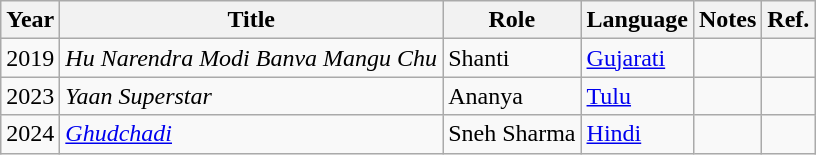<table class="wikitable sortable">
<tr>
<th scope="col">Year</th>
<th scope="col">Title</th>
<th scope="col">Role</th>
<th scope="col">Language</th>
<th scope="col" class="unsortable">Notes</th>
<th scope="col" class="unsortable">Ref.</th>
</tr>
<tr>
<td>2019</td>
<td><em>Hu Narendra Modi Banva Mangu Chu</em></td>
<td>Shanti</td>
<td><a href='#'>Gujarati</a></td>
<td></td>
<td></td>
</tr>
<tr>
<td>2023</td>
<td><em>Yaan Superstar</em></td>
<td>Ananya</td>
<td><a href='#'>Tulu</a></td>
<td></td>
<td></td>
</tr>
<tr>
<td>2024</td>
<td><em><a href='#'>Ghudchadi</a></em></td>
<td>Sneh Sharma</td>
<td><a href='#'>Hindi</a></td>
<td></td>
<td></td>
</tr>
</table>
